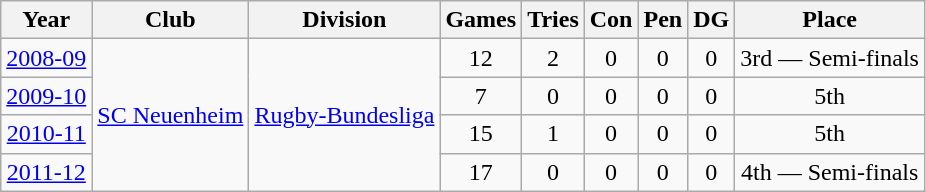<table class="wikitable">
<tr>
<th>Year</th>
<th>Club</th>
<th>Division</th>
<th>Games</th>
<th>Tries</th>
<th>Con</th>
<th>Pen</th>
<th>DG</th>
<th>Place</th>
</tr>
<tr align="center">
<td><a href='#'>2008-09</a></td>
<td rowspan=4><a href='#'>SC Neuenheim</a></td>
<td rowspan=4><a href='#'>Rugby-Bundesliga</a></td>
<td>12</td>
<td>2</td>
<td>0</td>
<td>0</td>
<td>0</td>
<td>3rd — Semi-finals</td>
</tr>
<tr align="center">
<td><a href='#'>2009-10</a></td>
<td>7</td>
<td>0</td>
<td>0</td>
<td>0</td>
<td>0</td>
<td>5th</td>
</tr>
<tr align="center">
<td><a href='#'>2010-11</a></td>
<td>15</td>
<td>1</td>
<td>0</td>
<td>0</td>
<td>0</td>
<td>5th</td>
</tr>
<tr align="center">
<td><a href='#'>2011-12</a></td>
<td>17</td>
<td>0</td>
<td>0</td>
<td>0</td>
<td>0</td>
<td>4th — Semi-finals</td>
</tr>
</table>
